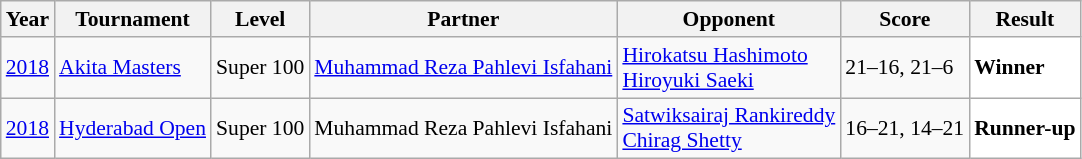<table class="sortable wikitable" style="font-size: 90%">
<tr>
<th>Year</th>
<th>Tournament</th>
<th>Level</th>
<th>Partner</th>
<th>Opponent</th>
<th>Score</th>
<th>Result</th>
</tr>
<tr>
<td align="center"><a href='#'>2018</a></td>
<td align="left"><a href='#'>Akita Masters</a></td>
<td align="left">Super 100</td>
<td align="left"> <a href='#'>Muhammad Reza Pahlevi Isfahani</a></td>
<td align="left"> <a href='#'>Hirokatsu Hashimoto</a><br> <a href='#'>Hiroyuki Saeki</a></td>
<td align="left">21–16, 21–6</td>
<td style="text-align:left; background:white"> <strong>Winner</strong></td>
</tr>
<tr>
<td align="center"><a href='#'>2018</a></td>
<td align="left"><a href='#'>Hyderabad Open</a></td>
<td align="left">Super 100</td>
<td align="left"> Muhammad Reza Pahlevi Isfahani</td>
<td align="left"> <a href='#'>Satwiksairaj Rankireddy</a><br> <a href='#'>Chirag Shetty</a></td>
<td align="left">16–21, 14–21</td>
<td style="text-align:left; background:white"> <strong>Runner-up</strong></td>
</tr>
</table>
